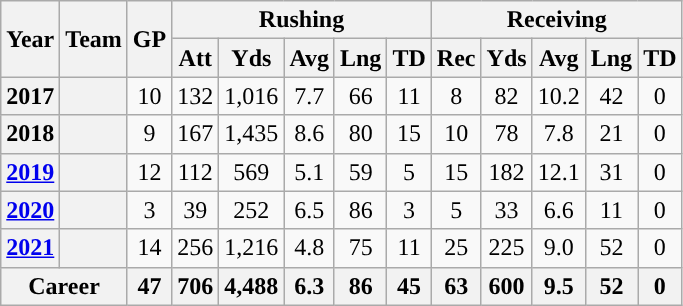<table class="wikitable" style="text-align:center;">
<tr>
<th rowspan="2">Year</th>
<th rowspan="2">Team</th>
<th rowspan="2">GP</th>
<th colspan="5">Rushing</th>
<th colspan="5">Receiving</th>
</tr>
<tr>
<th>Att</th>
<th>Yds</th>
<th>Avg</th>
<th>Lng</th>
<th>TD</th>
<th>Rec</th>
<th>Yds</th>
<th>Avg</th>
<th>Lng</th>
<th>TD</th>
</tr>
<tr>
<th>2017</th>
<th><a href='#'></a></th>
<td>10</td>
<td>132</td>
<td>1,016</td>
<td>7.7</td>
<td>66</td>
<td>11</td>
<td>8</td>
<td>82</td>
<td>10.2</td>
<td>42</td>
<td>0</td>
</tr>
<tr>
<th>2018</th>
<th><a href='#'></a></th>
<td>9</td>
<td>167</td>
<td>1,435</td>
<td>8.6</td>
<td>80</td>
<td>15</td>
<td>10</td>
<td>78</td>
<td>7.8</td>
<td>21</td>
<td>0</td>
</tr>
<tr>
<th><a href='#'>2019</a></th>
<th><a href='#'></a></th>
<td>12</td>
<td>112</td>
<td>569</td>
<td>5.1</td>
<td>59</td>
<td>5</td>
<td>15</td>
<td>182</td>
<td>12.1</td>
<td>31</td>
<td>0</td>
</tr>
<tr>
<th><a href='#'>2020</a></th>
<th><a href='#'></a></th>
<td>3</td>
<td>39</td>
<td>252</td>
<td>6.5</td>
<td>86</td>
<td>3</td>
<td>5</td>
<td>33</td>
<td>6.6</td>
<td>11</td>
<td>0</td>
</tr>
<tr>
<th><a href='#'>2021</a></th>
<th><a href='#'></a></th>
<td>14</td>
<td>256</td>
<td>1,216</td>
<td>4.8</td>
<td>75</td>
<td>11</td>
<td>25</td>
<td>225</td>
<td>9.0</td>
<td>52</td>
<td>0</td>
</tr>
<tr>
<th align=center colspan="2"> Career</th>
<th>47</th>
<th>706</th>
<th>4,488</th>
<th>6.3</th>
<th>86</th>
<th>45</th>
<th>63</th>
<th>600</th>
<th>9.5</th>
<th>52</th>
<th>0</th>
</tr>
</table>
